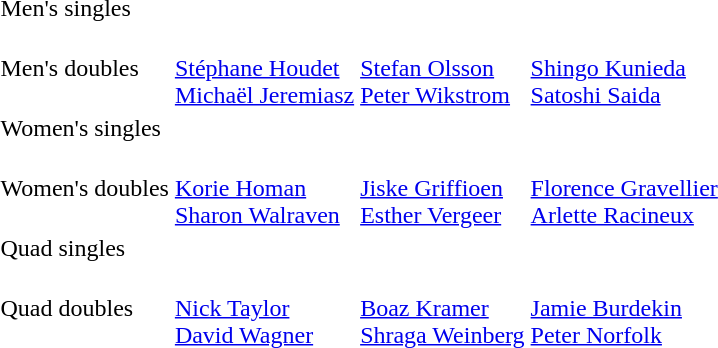<table>
<tr>
<td>Men's singles<br></td>
<td></td>
<td></td>
<td></td>
</tr>
<tr>
<td>Men's doubles<br></td>
<td> <br> <a href='#'>Stéphane Houdet</a> <br> <a href='#'>Michaël Jeremiasz</a></td>
<td> <br> <a href='#'>Stefan Olsson</a> <br> <a href='#'>Peter Wikstrom</a></td>
<td> <br> <a href='#'>Shingo Kunieda</a> <br> <a href='#'>Satoshi Saida</a></td>
</tr>
<tr>
<td>Women's singles<br></td>
<td></td>
<td></td>
<td></td>
</tr>
<tr>
<td>Women's doubles<br></td>
<td> <br> <a href='#'>Korie Homan</a> <br> <a href='#'>Sharon Walraven</a></td>
<td> <br> <a href='#'>Jiske Griffioen</a> <br> <a href='#'>Esther Vergeer</a></td>
<td> <br> <a href='#'>Florence Gravellier</a> <br> <a href='#'>Arlette Racineux</a></td>
</tr>
<tr>
<td>Quad singles<br></td>
<td></td>
<td></td>
<td></td>
</tr>
<tr>
<td>Quad doubles<br></td>
<td> <br> <a href='#'>Nick Taylor</a> <br> <a href='#'>David Wagner</a></td>
<td> <br> <a href='#'>Boaz Kramer</a> <br> <a href='#'>Shraga Weinberg</a></td>
<td> <br> <a href='#'>Jamie Burdekin</a> <br> <a href='#'>Peter Norfolk</a></td>
</tr>
</table>
